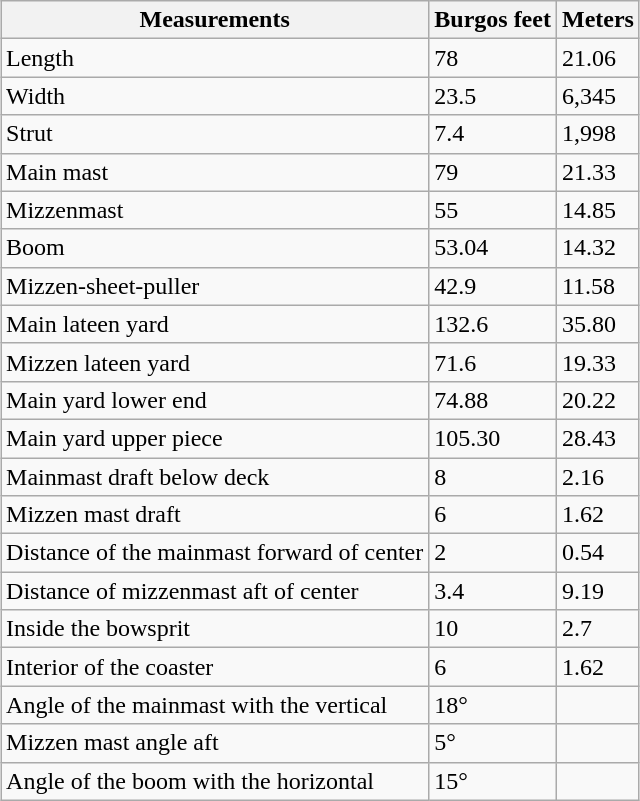<table class="wikitable" style="margin:auto">
<tr>
<th>Measurements</th>
<th>Burgos feet</th>
<th>Meters</th>
</tr>
<tr>
<td>Length</td>
<td>78</td>
<td>21.06</td>
</tr>
<tr>
<td>Width</td>
<td>23.5</td>
<td>6,345</td>
</tr>
<tr>
<td>Strut</td>
<td>7.4</td>
<td>1,998</td>
</tr>
<tr>
<td>Main mast</td>
<td>79</td>
<td>21.33</td>
</tr>
<tr>
<td>Mizzenmast</td>
<td>55</td>
<td>14.85</td>
</tr>
<tr>
<td>Boom</td>
<td>53.04</td>
<td>14.32</td>
</tr>
<tr>
<td>Mizzen-sheet-puller</td>
<td>42.9</td>
<td>11.58</td>
</tr>
<tr>
<td>Main lateen yard</td>
<td>132.6</td>
<td>35.80</td>
</tr>
<tr>
<td>Mizzen lateen yard</td>
<td>71.6</td>
<td>19.33</td>
</tr>
<tr>
<td>Main yard lower end</td>
<td>74.88</td>
<td>20.22</td>
</tr>
<tr>
<td>Main yard upper piece</td>
<td>105.30</td>
<td>28.43</td>
</tr>
<tr>
<td>Mainmast draft below deck</td>
<td>8</td>
<td>2.16</td>
</tr>
<tr>
<td>Mizzen mast draft</td>
<td>6</td>
<td>1.62</td>
</tr>
<tr>
<td>Distance of the mainmast forward of center</td>
<td>2</td>
<td>0.54</td>
</tr>
<tr>
<td>Distance of mizzenmast aft of center</td>
<td>3.4</td>
<td>9.19</td>
</tr>
<tr>
<td>Inside the bowsprit</td>
<td>10</td>
<td>2.7</td>
</tr>
<tr>
<td>Interior of the coaster</td>
<td>6</td>
<td>1.62</td>
</tr>
<tr>
<td>Angle of the mainmast with the vertical</td>
<td>18°</td>
<td></td>
</tr>
<tr>
<td>Mizzen mast angle aft</td>
<td>5°</td>
<td></td>
</tr>
<tr>
<td>Angle of the boom with the horizontal</td>
<td>15°</td>
</tr>
</table>
